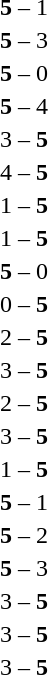<table style="text-align:center">
<tr>
<th width=223></th>
<th width=100></th>
<th width=223></th>
</tr>
<tr>
<td align=right></td>
<td><strong>5</strong> – 1</td>
<td align=left></td>
</tr>
<tr>
<td align=right></td>
<td><strong>5</strong> – 3</td>
<td align=left></td>
</tr>
<tr>
<td align=right></td>
<td><strong>5</strong> – 0</td>
<td align=left></td>
</tr>
<tr>
<td align=right></td>
<td><strong>5</strong> – 4</td>
<td align=left></td>
</tr>
<tr>
<td align=right></td>
<td>3 – <strong>5</strong></td>
<td align=left></td>
</tr>
<tr>
<td align=right></td>
<td>4 – <strong>5</strong></td>
<td align=left></td>
</tr>
<tr>
<td align=right></td>
<td>1 – <strong>5</strong></td>
<td align=left></td>
</tr>
<tr>
<td align=right></td>
<td>1 – <strong>5</strong></td>
<td align=left></td>
</tr>
<tr>
<td align=right></td>
<td><strong>5</strong> – 0</td>
<td align=left></td>
</tr>
<tr>
<td align=right></td>
<td>0 – <strong>5</strong></td>
<td align=left></td>
</tr>
<tr>
<td align=right></td>
<td>2 – <strong>5</strong></td>
<td align=left></td>
</tr>
<tr>
<td align=right></td>
<td>3 – <strong>5</strong></td>
<td align=left></td>
</tr>
<tr>
<td align=right></td>
<td>2 – <strong>5</strong></td>
<td align=left></td>
</tr>
<tr>
<td align=right></td>
<td>3 – <strong>5</strong></td>
<td align=left></td>
</tr>
<tr>
<td align=right></td>
<td>1 – <strong>5</strong></td>
<td align=left></td>
</tr>
<tr>
<td align=right></td>
<td><strong>5</strong> – 1</td>
<td align=left></td>
</tr>
<tr>
<td align=right></td>
<td><strong>5</strong> – 2</td>
<td align=left></td>
</tr>
<tr>
<td align=right></td>
<td><strong>5</strong> – 3</td>
<td align=left></td>
</tr>
<tr>
<td align=right></td>
<td>3 – <strong>5</strong></td>
<td align=left></td>
</tr>
<tr>
<td align=right></td>
<td>3 – <strong>5</strong></td>
<td align=left></td>
</tr>
<tr>
<td align=right></td>
<td>3 – <strong>5</strong></td>
<td align=left></td>
</tr>
</table>
